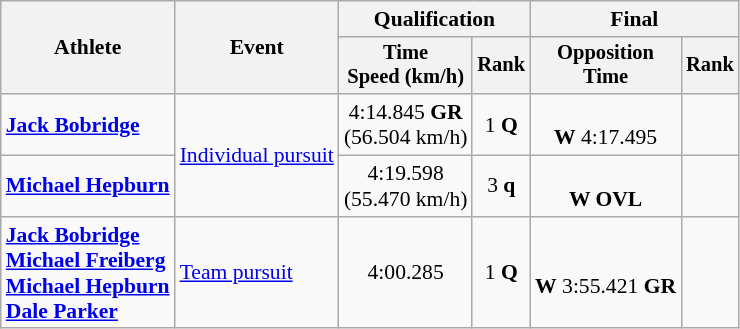<table class="wikitable" style="font-size:90%">
<tr>
<th rowspan="2">Athlete</th>
<th rowspan="2">Event</th>
<th colspan=2>Qualification</th>
<th colspan=2>Final</th>
</tr>
<tr style="font-size:95%">
<th>Time<br>Speed (km/h)</th>
<th>Rank</th>
<th>Opposition<br>Time</th>
<th>Rank</th>
</tr>
<tr align=center>
<td align=left><strong><a href='#'>Jack Bobridge</a></strong></td>
<td align=left rowspan=2><a href='#'>Individual pursuit</a></td>
<td>4:14.845 <strong>GR</strong><br>(56.504 km/h)</td>
<td>1 <strong>Q</strong></td>
<td><br><strong>W</strong> 4:17.495</td>
<td></td>
</tr>
<tr align=center>
<td align=left><strong><a href='#'>Michael Hepburn</a></strong></td>
<td>4:19.598<br>(55.470 km/h)</td>
<td>3 <strong>q</strong></td>
<td><br><strong>W OVL</strong></td>
<td></td>
</tr>
<tr align=center>
<td align=left><strong><a href='#'>Jack Bobridge</a><br><a href='#'>Michael Freiberg</a><br><a href='#'>Michael Hepburn</a><br><a href='#'>Dale Parker</a></strong></td>
<td align=left><a href='#'>Team pursuit</a></td>
<td>4:00.285</td>
<td>1 <strong>Q</strong></td>
<td><br><strong>W</strong> 3:55.421 <strong>GR</strong></td>
<td></td>
</tr>
</table>
